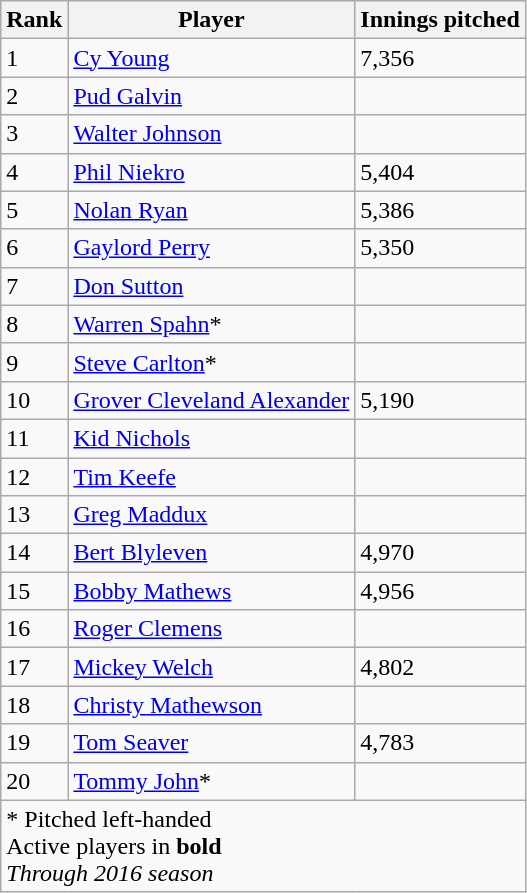<table class="wikitable">
<tr>
<th>Rank</th>
<th>Player</th>
<th>Innings pitched</th>
</tr>
<tr>
<td>1</td>
<td><a href='#'>Cy Young</a></td>
<td>7,356</td>
</tr>
<tr>
<td>2</td>
<td><a href='#'>Pud Galvin</a></td>
<td></td>
</tr>
<tr>
<td>3</td>
<td><a href='#'>Walter Johnson</a></td>
<td></td>
</tr>
<tr>
<td>4</td>
<td><a href='#'>Phil Niekro</a></td>
<td>5,404</td>
</tr>
<tr>
<td>5</td>
<td><a href='#'>Nolan Ryan</a></td>
<td>5,386</td>
</tr>
<tr>
<td>6</td>
<td><a href='#'>Gaylord Perry</a></td>
<td>5,350</td>
</tr>
<tr>
<td>7</td>
<td><a href='#'>Don Sutton</a></td>
<td></td>
</tr>
<tr>
<td>8</td>
<td><a href='#'>Warren Spahn</a>*</td>
<td></td>
</tr>
<tr>
<td>9</td>
<td><a href='#'>Steve Carlton</a>*</td>
<td></td>
</tr>
<tr>
<td>10</td>
<td><a href='#'>Grover Cleveland Alexander</a></td>
<td>5,190</td>
</tr>
<tr>
<td>11</td>
<td><a href='#'>Kid Nichols</a></td>
<td></td>
</tr>
<tr>
<td>12</td>
<td><a href='#'>Tim Keefe</a></td>
<td></td>
</tr>
<tr>
<td>13</td>
<td><a href='#'>Greg Maddux</a></td>
<td></td>
</tr>
<tr>
<td>14</td>
<td><a href='#'>Bert Blyleven</a></td>
<td>4,970</td>
</tr>
<tr>
<td>15</td>
<td><a href='#'>Bobby Mathews</a></td>
<td>4,956</td>
</tr>
<tr>
<td>16</td>
<td><a href='#'>Roger Clemens</a></td>
<td></td>
</tr>
<tr>
<td>17</td>
<td><a href='#'>Mickey Welch</a></td>
<td>4,802</td>
</tr>
<tr>
<td>18</td>
<td><a href='#'>Christy Mathewson</a></td>
<td></td>
</tr>
<tr>
<td>19</td>
<td><a href='#'>Tom Seaver</a></td>
<td>4,783</td>
</tr>
<tr>
<td>20</td>
<td><a href='#'>Tommy John</a>*</td>
<td></td>
</tr>
<tr>
<td colspan="3">* Pitched left-handed<br>Active players in <strong>bold</strong><br><em>Through 2016 season</em></td>
</tr>
</table>
